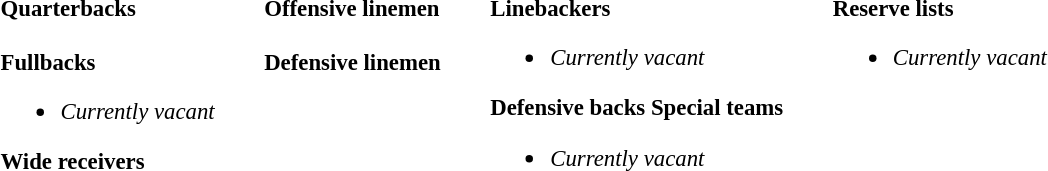<table class="toccolours" style="text-align: left;">
<tr>
<td style="font-size: 95%;vertical-align:top;"><strong>Quarterbacks</strong><br>
<br><strong>Fullbacks</strong><ul><li><em>Currently vacant</em></li></ul><strong>Wide receivers</strong>








</td>
<td style="width: 25px;"></td>
<td style="font-size: 95%;vertical-align:top;"><strong>Offensive linemen</strong><br>






<br><strong>Defensive linemen</strong>





</td>
<td style="width: 25px;"></td>
<td style="font-size: 95%;vertical-align:top;"><strong>Linebackers</strong><br><ul><li><em>Currently vacant</em></li></ul><strong>Defensive backs</strong>








<strong>Special teams</strong><ul><li><em>Currently vacant</em></li></ul></td>
<td style="width: 25px;"></td>
<td style="font-size: 95%;vertical-align:top;"><strong>Reserve lists</strong><br><ul><li><em>Currently vacant</em></li></ul></td>
</tr>
</table>
